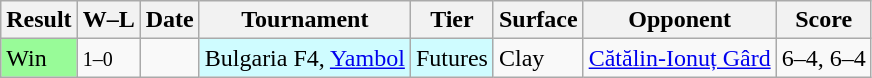<table class="sortable wikitable">
<tr>
<th>Result</th>
<th class="unsortable">W–L</th>
<th>Date</th>
<th>Tournament</th>
<th>Tier</th>
<th>Surface</th>
<th>Opponent</th>
<th class="unsortable">Score</th>
</tr>
<tr>
<td bgcolor=#98fb98>Win</td>
<td><small>1–0</small></td>
<td></td>
<td style="background:#cffcff;">Bulgaria F4, <a href='#'>Yambol</a></td>
<td style="background:#cffcff;">Futures</td>
<td>Clay</td>
<td> <a href='#'>Cătălin-Ionuț Gârd</a></td>
<td>6–4, 6–4</td>
</tr>
</table>
